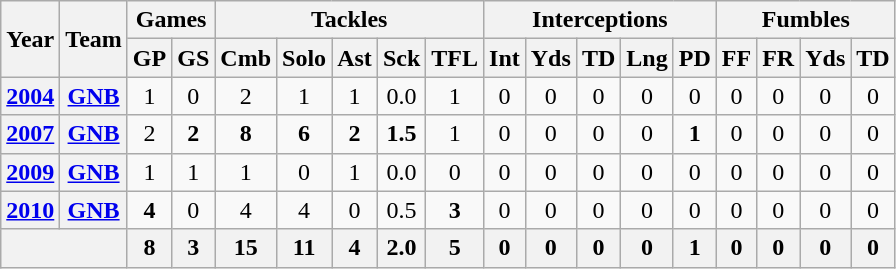<table class="wikitable" style="text-align:center">
<tr>
<th rowspan="2">Year</th>
<th rowspan="2">Team</th>
<th colspan="2">Games</th>
<th colspan="5">Tackles</th>
<th colspan="5">Interceptions</th>
<th colspan="4">Fumbles</th>
</tr>
<tr>
<th>GP</th>
<th>GS</th>
<th>Cmb</th>
<th>Solo</th>
<th>Ast</th>
<th>Sck</th>
<th>TFL</th>
<th>Int</th>
<th>Yds</th>
<th>TD</th>
<th>Lng</th>
<th>PD</th>
<th>FF</th>
<th>FR</th>
<th>Yds</th>
<th>TD</th>
</tr>
<tr>
<th><a href='#'>2004</a></th>
<th><a href='#'>GNB</a></th>
<td>1</td>
<td>0</td>
<td>2</td>
<td>1</td>
<td>1</td>
<td>0.0</td>
<td>1</td>
<td>0</td>
<td>0</td>
<td>0</td>
<td>0</td>
<td>0</td>
<td>0</td>
<td>0</td>
<td>0</td>
<td>0</td>
</tr>
<tr>
<th><a href='#'>2007</a></th>
<th><a href='#'>GNB</a></th>
<td>2</td>
<td><strong>2</strong></td>
<td><strong>8</strong></td>
<td><strong>6</strong></td>
<td><strong>2</strong></td>
<td><strong>1.5</strong></td>
<td>1</td>
<td>0</td>
<td>0</td>
<td>0</td>
<td>0</td>
<td><strong>1</strong></td>
<td>0</td>
<td>0</td>
<td>0</td>
<td>0</td>
</tr>
<tr>
<th><a href='#'>2009</a></th>
<th><a href='#'>GNB</a></th>
<td>1</td>
<td>1</td>
<td>1</td>
<td>0</td>
<td>1</td>
<td>0.0</td>
<td>0</td>
<td>0</td>
<td>0</td>
<td>0</td>
<td>0</td>
<td>0</td>
<td>0</td>
<td>0</td>
<td>0</td>
<td>0</td>
</tr>
<tr>
<th><a href='#'>2010</a></th>
<th><a href='#'>GNB</a></th>
<td><strong>4</strong></td>
<td>0</td>
<td>4</td>
<td>4</td>
<td>0</td>
<td>0.5</td>
<td><strong>3</strong></td>
<td>0</td>
<td>0</td>
<td>0</td>
<td>0</td>
<td>0</td>
<td>0</td>
<td>0</td>
<td>0</td>
<td>0</td>
</tr>
<tr>
<th colspan="2"></th>
<th>8</th>
<th>3</th>
<th>15</th>
<th>11</th>
<th>4</th>
<th>2.0</th>
<th>5</th>
<th>0</th>
<th>0</th>
<th>0</th>
<th>0</th>
<th>1</th>
<th>0</th>
<th>0</th>
<th>0</th>
<th>0</th>
</tr>
</table>
